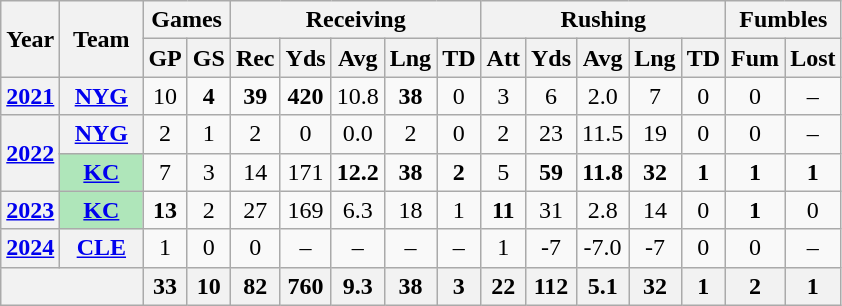<table class="wikitable" style="text-align:center">
<tr>
<th rowspan="2">Year</th>
<th rowspan="2">Team</th>
<th colspan="2">Games</th>
<th colspan="5">Receiving</th>
<th colspan="5">Rushing</th>
<th colspan="2">Fumbles</th>
</tr>
<tr>
<th>GP</th>
<th>GS</th>
<th>Rec</th>
<th>Yds</th>
<th>Avg</th>
<th>Lng</th>
<th>TD</th>
<th>Att</th>
<th>Yds</th>
<th>Avg</th>
<th>Lng</th>
<th>TD</th>
<th>Fum</th>
<th>Lost</th>
</tr>
<tr>
<th><a href='#'>2021</a></th>
<th><a href='#'>NYG</a></th>
<td>10</td>
<td><strong>4</strong></td>
<td><strong>39</strong></td>
<td><strong>420</strong></td>
<td>10.8</td>
<td><strong>38</strong></td>
<td>0</td>
<td>3</td>
<td>6</td>
<td>2.0</td>
<td>7</td>
<td>0</td>
<td>0</td>
<td>–</td>
</tr>
<tr>
<th rowspan="2"><a href='#'>2022</a></th>
<th><a href='#'>NYG</a></th>
<td>2</td>
<td>1</td>
<td>2</td>
<td>0</td>
<td>0.0</td>
<td>2</td>
<td>0</td>
<td>2</td>
<td>23</td>
<td>11.5</td>
<td>19</td>
<td>0</td>
<td>0</td>
<td>–</td>
</tr>
<tr>
<th style="background:#afe6ba; width:3em;"><a href='#'>KC</a></th>
<td>7</td>
<td>3</td>
<td>14</td>
<td>171</td>
<td><strong>12.2</strong></td>
<td><strong>38</strong></td>
<td><strong>2</strong></td>
<td>5</td>
<td><strong>59</strong></td>
<td><strong>11.8</strong></td>
<td><strong>32</strong></td>
<td><strong>1</strong></td>
<td><strong>1</strong></td>
<td><strong>1</strong></td>
</tr>
<tr>
<th><a href='#'>2023</a></th>
<th style="background:#afe6ba; width:3em;"><a href='#'>KC</a></th>
<td><strong>13</strong></td>
<td>2</td>
<td>27</td>
<td>169</td>
<td>6.3</td>
<td>18</td>
<td>1</td>
<td><strong>11</strong></td>
<td>31</td>
<td>2.8</td>
<td>14</td>
<td>0</td>
<td><strong>1</strong></td>
<td>0</td>
</tr>
<tr>
<th><a href='#'>2024</a></th>
<th><a href='#'>CLE</a></th>
<td>1</td>
<td>0</td>
<td>0</td>
<td>–</td>
<td>–</td>
<td>–</td>
<td>–</td>
<td>1</td>
<td>-7</td>
<td>-7.0</td>
<td>-7</td>
<td>0</td>
<td>0</td>
<td>–</td>
</tr>
<tr>
<th colspan="2"></th>
<th>33</th>
<th>10</th>
<th>82</th>
<th>760</th>
<th>9.3</th>
<th>38</th>
<th>3</th>
<th>22</th>
<th>112</th>
<th>5.1</th>
<th>32</th>
<th>1</th>
<th>2</th>
<th>1</th>
</tr>
</table>
